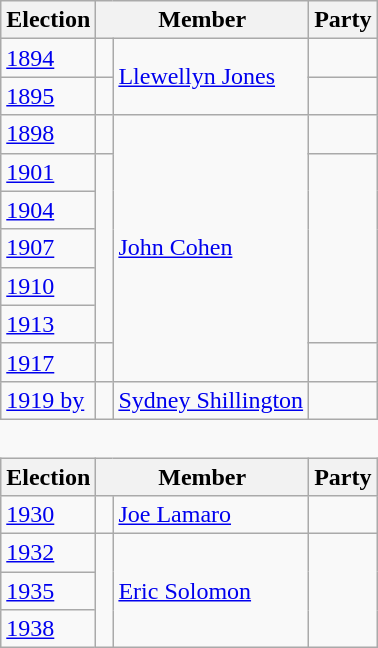<table class="wikitable" style='border-style: none none none none;'>
<tr>
<th>Election</th>
<th colspan="2">Member</th>
<th>Party</th>
</tr>
<tr style="background: #f9f9f9">
<td><a href='#'>1894</a></td>
<td> </td>
<td rowspan="2"><a href='#'>Llewellyn Jones</a></td>
<td></td>
</tr>
<tr style="background: #f9f9f9">
<td><a href='#'>1895</a></td>
<td> </td>
<td></td>
</tr>
<tr style="background: #f9f9f9">
<td><a href='#'>1898</a></td>
<td> </td>
<td rowspan="7"><a href='#'>John Cohen</a></td>
<td></td>
</tr>
<tr style="background: #f9f9f9">
<td><a href='#'>1901</a></td>
<td rowspan="5" > </td>
<td rowspan="5"></td>
</tr>
<tr style="background: #f9f9f9">
<td><a href='#'>1904</a></td>
</tr>
<tr style="background: #f9f9f9">
<td><a href='#'>1907</a></td>
</tr>
<tr style="background: #f9f9f9">
<td><a href='#'>1910</a></td>
</tr>
<tr style="background: #f9f9f9">
<td><a href='#'>1913</a></td>
</tr>
<tr style="background: #f9f9f9">
<td><a href='#'>1917</a></td>
<td> </td>
<td></td>
</tr>
<tr style="background: #f9f9f9">
<td><a href='#'>1919 by</a></td>
<td> </td>
<td><a href='#'>Sydney Shillington</a></td>
<td></td>
</tr>
<tr>
<td colspan="4" style='border-style: none none none none;'> </td>
</tr>
<tr>
<th>Election</th>
<th colspan="2">Member</th>
<th>Party</th>
</tr>
<tr style="background: #f9f9f9">
<td><a href='#'>1930</a></td>
<td> </td>
<td><a href='#'>Joe Lamaro</a></td>
<td></td>
</tr>
<tr style="background: #f9f9f9">
<td><a href='#'>1932</a></td>
<td rowspan="3" > </td>
<td rowspan="3"><a href='#'>Eric Solomon</a></td>
<td rowspan="3"></td>
</tr>
<tr style="background: #f9f9f9">
<td><a href='#'>1935</a></td>
</tr>
<tr style="background: #f9f9f9">
<td><a href='#'>1938</a></td>
</tr>
</table>
